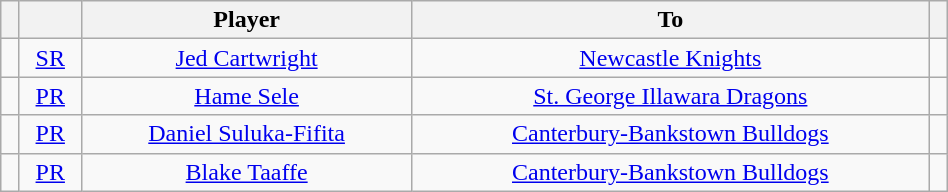<table class="wikitable sortable" style="width:50%; font-size:100%;">
<tr>
<th></th>
<th></th>
<th>Player</th>
<th>To</th>
<th></th>
</tr>
<tr>
<td align="center"></td>
<td align="center"><a href='#'>SR</a></td>
<td align="center"><a href='#'>Jed Cartwright</a></td>
<td align="center"> <a href='#'>Newcastle Knights</a></td>
<td align="center"></td>
</tr>
<tr>
<td align="center"></td>
<td align="center"><a href='#'>PR</a></td>
<td align="center"><a href='#'>Hame Sele</a></td>
<td align="center"> <a href='#'>St. George Illawara Dragons</a></td>
<td align="center"></td>
</tr>
<tr>
<td align="center"></td>
<td align="center"><a href='#'>PR</a></td>
<td align="center"><a href='#'>Daniel Suluka-Fifita</a></td>
<td align="center"> <a href='#'>Canterbury-Bankstown Bulldogs</a></td>
<td align="center"></td>
</tr>
<tr>
<td align="center"></td>
<td align="center"><a href='#'>PR</a></td>
<td align="center"><a href='#'>Blake Taaffe</a></td>
<td align="center"> <a href='#'>Canterbury-Bankstown Bulldogs</a></td>
<td align="center"></td>
</tr>
</table>
